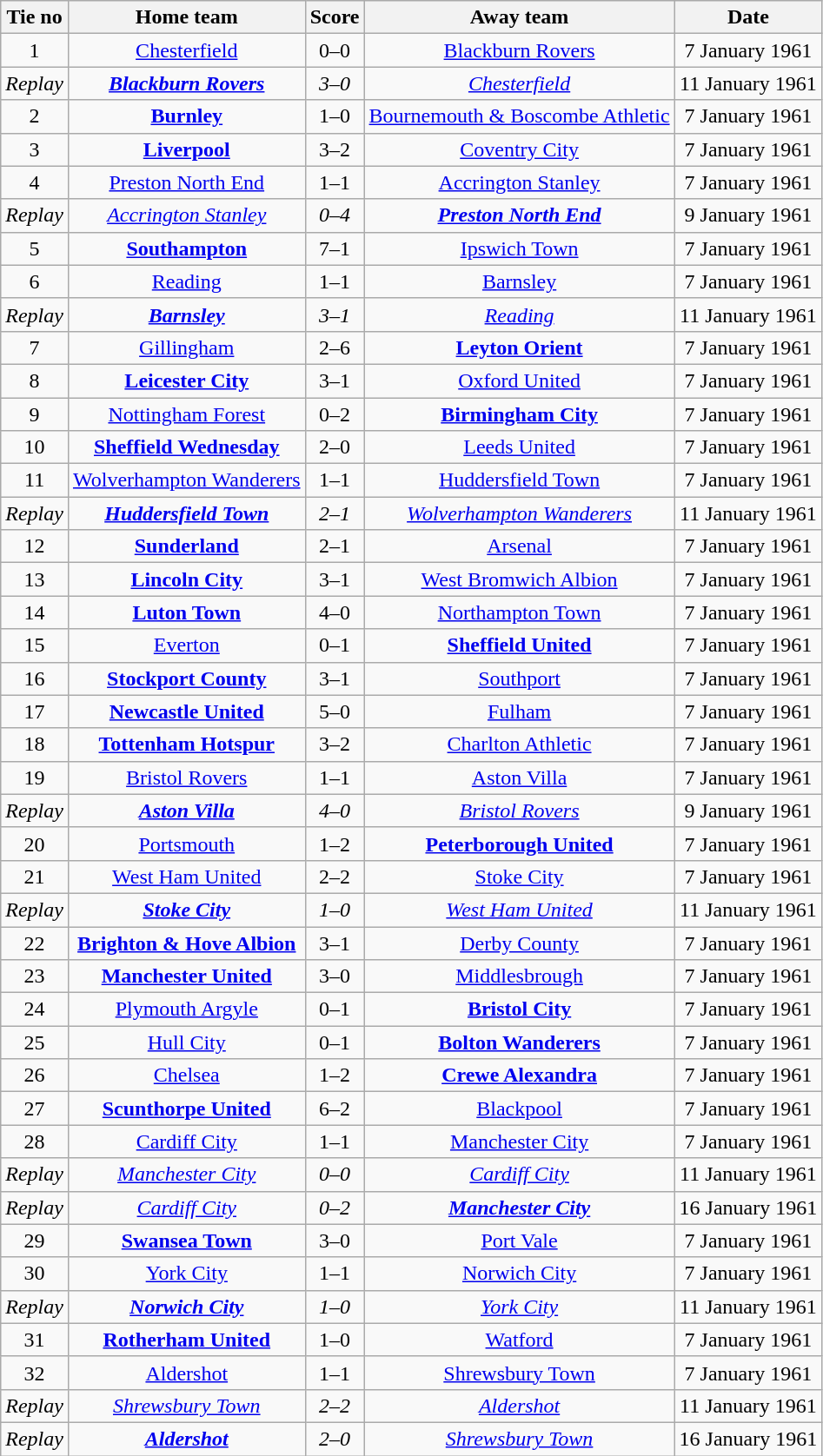<table class="wikitable" style="text-align: center">
<tr>
<th>Tie no</th>
<th>Home team</th>
<th>Score</th>
<th>Away team</th>
<th>Date</th>
</tr>
<tr>
<td>1</td>
<td><a href='#'>Chesterfield</a></td>
<td>0–0</td>
<td><a href='#'>Blackburn Rovers</a></td>
<td>7 January 1961</td>
</tr>
<tr>
<td><em>Replay</em></td>
<td><strong><em><a href='#'>Blackburn Rovers</a></em></strong></td>
<td><em>3–0</em></td>
<td><em><a href='#'>Chesterfield</a></em></td>
<td>11 January 1961</td>
</tr>
<tr>
<td>2</td>
<td><strong><a href='#'>Burnley</a></strong></td>
<td>1–0</td>
<td><a href='#'>Bournemouth & Boscombe Athletic</a></td>
<td>7 January 1961</td>
</tr>
<tr>
<td>3</td>
<td><strong><a href='#'>Liverpool</a></strong></td>
<td>3–2</td>
<td><a href='#'>Coventry City</a></td>
<td>7 January 1961</td>
</tr>
<tr>
<td>4</td>
<td><a href='#'>Preston North End</a></td>
<td>1–1</td>
<td><a href='#'>Accrington Stanley</a></td>
<td>7 January 1961</td>
</tr>
<tr>
<td><em>Replay</em></td>
<td><em><a href='#'>Accrington Stanley</a></em></td>
<td><em>0–4</em></td>
<td><strong><em><a href='#'>Preston North End</a></em></strong></td>
<td>9 January 1961</td>
</tr>
<tr>
<td>5</td>
<td><strong><a href='#'>Southampton</a></strong></td>
<td>7–1</td>
<td><a href='#'>Ipswich Town</a></td>
<td>7 January 1961</td>
</tr>
<tr>
<td>6</td>
<td><a href='#'>Reading</a></td>
<td>1–1</td>
<td><a href='#'>Barnsley</a></td>
<td>7 January 1961</td>
</tr>
<tr>
<td><em>Replay</em></td>
<td><strong><em><a href='#'>Barnsley</a></em></strong></td>
<td><em>3–1</em></td>
<td><em><a href='#'>Reading</a></em></td>
<td>11 January 1961</td>
</tr>
<tr>
<td>7</td>
<td><a href='#'>Gillingham</a></td>
<td>2–6</td>
<td><strong><a href='#'>Leyton Orient</a></strong></td>
<td>7 January 1961</td>
</tr>
<tr>
<td>8</td>
<td><strong><a href='#'>Leicester City</a></strong></td>
<td>3–1</td>
<td><a href='#'>Oxford United</a></td>
<td>7 January 1961</td>
</tr>
<tr>
<td>9</td>
<td><a href='#'>Nottingham Forest</a></td>
<td>0–2</td>
<td><strong><a href='#'>Birmingham City</a></strong></td>
<td>7 January 1961</td>
</tr>
<tr>
<td>10</td>
<td><strong><a href='#'>Sheffield Wednesday</a></strong></td>
<td>2–0</td>
<td><a href='#'>Leeds United</a></td>
<td>7 January 1961</td>
</tr>
<tr>
<td>11</td>
<td><a href='#'>Wolverhampton Wanderers</a></td>
<td>1–1</td>
<td><a href='#'>Huddersfield Town</a></td>
<td>7 January 1961</td>
</tr>
<tr>
<td><em>Replay</em></td>
<td><strong><em><a href='#'>Huddersfield Town</a></em></strong></td>
<td><em>2–1</em></td>
<td><em><a href='#'>Wolverhampton Wanderers</a></em></td>
<td>11 January 1961</td>
</tr>
<tr>
<td>12</td>
<td><strong><a href='#'>Sunderland</a></strong></td>
<td>2–1</td>
<td><a href='#'>Arsenal</a></td>
<td>7 January 1961</td>
</tr>
<tr>
<td>13</td>
<td><strong><a href='#'>Lincoln City</a></strong></td>
<td>3–1</td>
<td><a href='#'>West Bromwich Albion</a></td>
<td>7 January 1961</td>
</tr>
<tr>
<td>14</td>
<td><strong><a href='#'>Luton Town</a></strong></td>
<td>4–0</td>
<td><a href='#'>Northampton Town</a></td>
<td>7 January 1961</td>
</tr>
<tr>
<td>15</td>
<td><a href='#'>Everton</a></td>
<td>0–1</td>
<td><strong><a href='#'>Sheffield United</a></strong></td>
<td>7 January 1961</td>
</tr>
<tr>
<td>16</td>
<td><strong><a href='#'>Stockport County</a></strong></td>
<td>3–1</td>
<td><a href='#'>Southport</a></td>
<td>7 January 1961</td>
</tr>
<tr>
<td>17</td>
<td><strong><a href='#'>Newcastle United</a></strong></td>
<td>5–0</td>
<td><a href='#'>Fulham</a></td>
<td>7 January 1961</td>
</tr>
<tr>
<td>18</td>
<td><strong><a href='#'>Tottenham Hotspur</a></strong></td>
<td>3–2</td>
<td><a href='#'>Charlton Athletic</a></td>
<td>7 January 1961</td>
</tr>
<tr>
<td>19</td>
<td><a href='#'>Bristol Rovers</a></td>
<td>1–1</td>
<td><a href='#'>Aston Villa</a></td>
<td>7 January 1961</td>
</tr>
<tr>
<td><em>Replay</em></td>
<td><strong><em><a href='#'>Aston Villa</a></em></strong></td>
<td><em>4–0</em></td>
<td><em><a href='#'>Bristol Rovers</a></em></td>
<td>9 January 1961</td>
</tr>
<tr>
<td>20</td>
<td><a href='#'>Portsmouth</a></td>
<td>1–2</td>
<td><strong><a href='#'>Peterborough United</a></strong></td>
<td>7 January 1961</td>
</tr>
<tr>
<td>21</td>
<td><a href='#'>West Ham United</a></td>
<td>2–2</td>
<td><a href='#'>Stoke City</a></td>
<td>7 January 1961</td>
</tr>
<tr>
<td><em>Replay</em></td>
<td><strong><em><a href='#'>Stoke City</a></em></strong></td>
<td><em>1–0</em></td>
<td><em><a href='#'>West Ham United</a></em></td>
<td>11 January 1961</td>
</tr>
<tr>
<td>22</td>
<td><strong><a href='#'>Brighton & Hove Albion</a></strong></td>
<td>3–1</td>
<td><a href='#'>Derby County</a></td>
<td>7 January 1961</td>
</tr>
<tr>
<td>23</td>
<td><strong><a href='#'>Manchester United</a></strong></td>
<td>3–0</td>
<td><a href='#'>Middlesbrough</a></td>
<td>7 January 1961</td>
</tr>
<tr>
<td>24</td>
<td><a href='#'>Plymouth Argyle</a></td>
<td>0–1</td>
<td><strong><a href='#'>Bristol City</a></strong></td>
<td>7 January 1961</td>
</tr>
<tr>
<td>25</td>
<td><a href='#'>Hull City</a></td>
<td>0–1</td>
<td><strong><a href='#'>Bolton Wanderers</a></strong></td>
<td>7 January 1961</td>
</tr>
<tr>
<td>26</td>
<td><a href='#'>Chelsea</a></td>
<td>1–2</td>
<td><strong><a href='#'>Crewe Alexandra</a></strong></td>
<td>7 January 1961</td>
</tr>
<tr>
<td>27</td>
<td><strong><a href='#'>Scunthorpe United</a></strong></td>
<td>6–2</td>
<td><a href='#'>Blackpool</a></td>
<td>7 January 1961</td>
</tr>
<tr>
<td>28</td>
<td><a href='#'>Cardiff City</a></td>
<td>1–1</td>
<td><a href='#'>Manchester City</a></td>
<td>7 January 1961</td>
</tr>
<tr>
<td><em>Replay</em></td>
<td><em><a href='#'>Manchester City</a></em></td>
<td><em>0–0</em></td>
<td><em><a href='#'>Cardiff City</a></em></td>
<td>11 January 1961</td>
</tr>
<tr>
<td><em>Replay</em></td>
<td><em><a href='#'>Cardiff City</a></em></td>
<td><em>0–2</em></td>
<td><strong><em><a href='#'>Manchester City</a></em></strong></td>
<td>16 January 1961</td>
</tr>
<tr>
<td>29</td>
<td><strong><a href='#'>Swansea Town</a></strong></td>
<td>3–0</td>
<td><a href='#'>Port Vale</a></td>
<td>7 January 1961</td>
</tr>
<tr>
<td>30</td>
<td><a href='#'>York City</a></td>
<td>1–1</td>
<td><a href='#'>Norwich City</a></td>
<td>7 January 1961</td>
</tr>
<tr>
<td><em>Replay</em></td>
<td><strong><em><a href='#'>Norwich City</a></em></strong></td>
<td><em>1–0</em></td>
<td><em><a href='#'>York City</a></em></td>
<td>11 January 1961</td>
</tr>
<tr>
<td>31</td>
<td><strong><a href='#'>Rotherham United</a></strong></td>
<td>1–0</td>
<td><a href='#'>Watford</a></td>
<td>7 January 1961</td>
</tr>
<tr>
<td>32</td>
<td><a href='#'>Aldershot</a></td>
<td>1–1</td>
<td><a href='#'>Shrewsbury Town</a></td>
<td>7 January 1961</td>
</tr>
<tr>
<td><em>Replay</em></td>
<td><em><a href='#'>Shrewsbury Town</a></em></td>
<td><em>2–2</em></td>
<td><em><a href='#'>Aldershot</a></em></td>
<td>11 January 1961</td>
</tr>
<tr>
<td><em>Replay</em></td>
<td><strong><em><a href='#'>Aldershot</a></em></strong></td>
<td><em>2–0</em></td>
<td><em><a href='#'>Shrewsbury Town</a></em></td>
<td>16 January 1961</td>
</tr>
</table>
